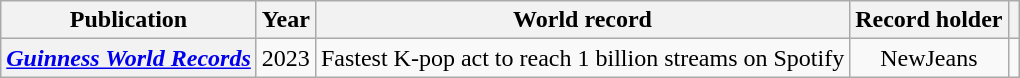<table class="wikitable plainrowheaders" style="text-align:center">
<tr>
<th scope="col">Publication</th>
<th scope="col">Year</th>
<th scope="col">World record</th>
<th scope="col">Record holder</th>
<th scope="col" class="unsortable"></th>
</tr>
<tr>
<th scope="row"><em><a href='#'>Guinness World Records</a></em></th>
<td>2023</td>
<td style="text-align:left">Fastest K-pop act to reach 1 billion streams on Spotify</td>
<td>NewJeans</td>
<td></td>
</tr>
</table>
